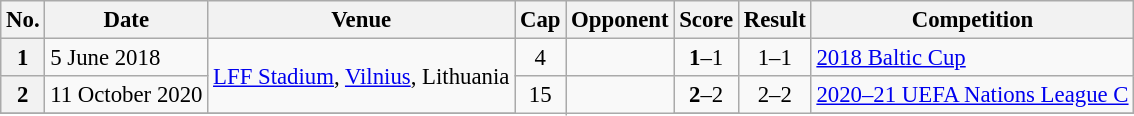<table class="wikitable sortable" style="font-size:95%">
<tr>
<th>No.</th>
<th>Date</th>
<th>Venue</th>
<th>Cap</th>
<th>Opponent</th>
<th>Score</th>
<th>Result</th>
<th>Competition</th>
</tr>
<tr>
<th align=center>1</th>
<td>5 June 2018</td>
<td rowspan=2><a href='#'>LFF Stadium</a>, <a href='#'>Vilnius</a>, Lithuania</td>
<td align=center>4</td>
<td></td>
<td align=center><strong>1</strong>–1</td>
<td align=center>1–1</td>
<td><a href='#'>2018 Baltic Cup</a></td>
</tr>
<tr>
<th align=center>2</th>
<td>11 October 2020</td>
<td align=center rowspan=2>15</td>
<td rowspan=2></td>
<td align=center><strong>2</strong>–2</td>
<td rowspan=2 align=center>2–2</td>
<td><a href='#'>2020–21 UEFA Nations League C</a></td>
</tr>
<tr>
</tr>
</table>
